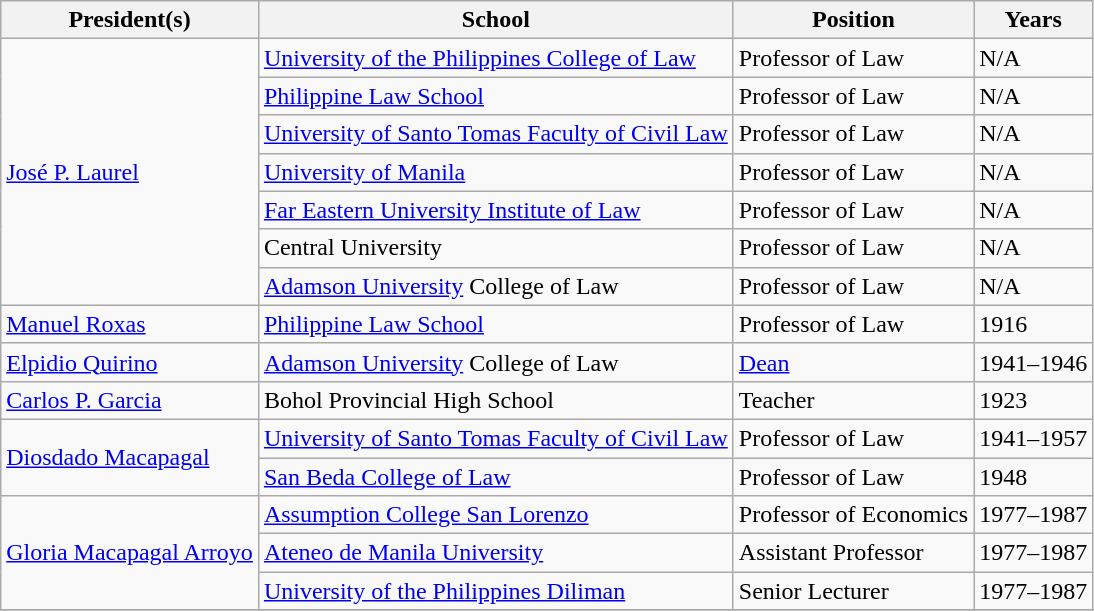<table class="wikitable">
<tr>
<th>President(s)</th>
<th>School</th>
<th>Position</th>
<th>Years</th>
</tr>
<tr>
<td rowspan="7"><a href='#'>José P. Laurel</a></td>
<td><a href='#'>University of the Philippines College of Law</a></td>
<td>Professor of Law</td>
<td>N/A</td>
</tr>
<tr>
<td nowrap><a href='#'>Philippine Law School</a></td>
<td>Professor of Law</td>
<td>N/A</td>
</tr>
<tr>
<td nowrap><a href='#'>University of Santo Tomas Faculty of Civil Law</a></td>
<td>Professor of Law</td>
<td>N/A</td>
</tr>
<tr>
<td nowrap><a href='#'>University of Manila</a></td>
<td>Professor of Law</td>
<td>N/A</td>
</tr>
<tr>
<td nowrap><a href='#'>Far Eastern University Institute of Law</a></td>
<td>Professor of Law</td>
<td>N/A</td>
</tr>
<tr>
<td nowrap>Central University</td>
<td>Professor of Law</td>
<td>N/A</td>
</tr>
<tr>
<td nowrap><a href='#'>Adamson University</a> College of Law</td>
<td>Professor of Law</td>
<td>N/A</td>
</tr>
<tr>
<td nowrap><a href='#'>Manuel Roxas</a></td>
<td><a href='#'>Philippine Law School</a></td>
<td>Professor of Law</td>
<td>1916</td>
</tr>
<tr>
<td nowrap><a href='#'>Elpidio Quirino</a></td>
<td><a href='#'>Adamson University</a> College of Law</td>
<td><a href='#'>Dean</a></td>
<td>1941–1946</td>
</tr>
<tr>
<td nowrap><a href='#'>Carlos P. Garcia</a></td>
<td>Bohol Provincial High School</td>
<td>Teacher</td>
<td>1923</td>
</tr>
<tr>
<td rowspan="2"><a href='#'>Diosdado Macapagal</a></td>
<td><a href='#'>University of Santo Tomas Faculty of Civil Law</a></td>
<td>Professor of Law</td>
<td>1941–1957</td>
</tr>
<tr>
<td nowrap><a href='#'>San Beda College of Law</a></td>
<td>Professor of Law</td>
<td>1948</td>
</tr>
<tr>
<td rowspan="3"><a href='#'>Gloria Macapagal Arroyo</a></td>
<td><a href='#'>Assumption College San Lorenzo</a></td>
<td>Professor of Economics</td>
<td>1977–1987</td>
</tr>
<tr>
<td nowrap><a href='#'>Ateneo de Manila University</a></td>
<td>Assistant Professor</td>
<td>1977–1987</td>
</tr>
<tr>
<td nowrap><a href='#'>University of the Philippines Diliman</a></td>
<td>Senior Lecturer</td>
<td>1977–1987</td>
</tr>
<tr>
</tr>
</table>
